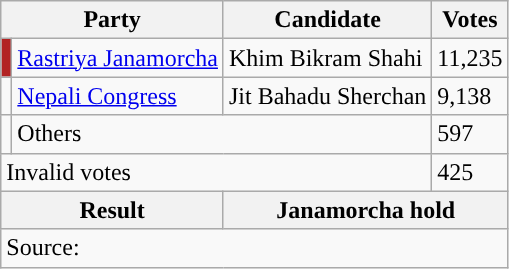<table class="wikitable">
<tr>
<th colspan="2">Party</th>
<th>Candidate</th>
<th>Votes</th>
</tr>
<tr>
<td style="background-color:firebrick"></td>
<td><a href='#'>Rastriya Janamorcha</a></td>
<td>Khim Bikram Shahi</td>
<td>11,235</td>
</tr>
<tr>
<td style="background-color:"></td>
<td><a href='#'>Nepali Congress</a></td>
<td>Jit Bahadu Sherchan</td>
<td>9,138</td>
</tr>
<tr>
<td></td>
<td colspan="2">Others</td>
<td>597</td>
</tr>
<tr>
<td colspan="3">Invalid votes</td>
<td>425</td>
</tr>
<tr>
<th colspan="2">Result</th>
<th colspan="2">Janamorcha hold</th>
</tr>
<tr>
<td colspan="4">Source: </td>
</tr>
</table>
